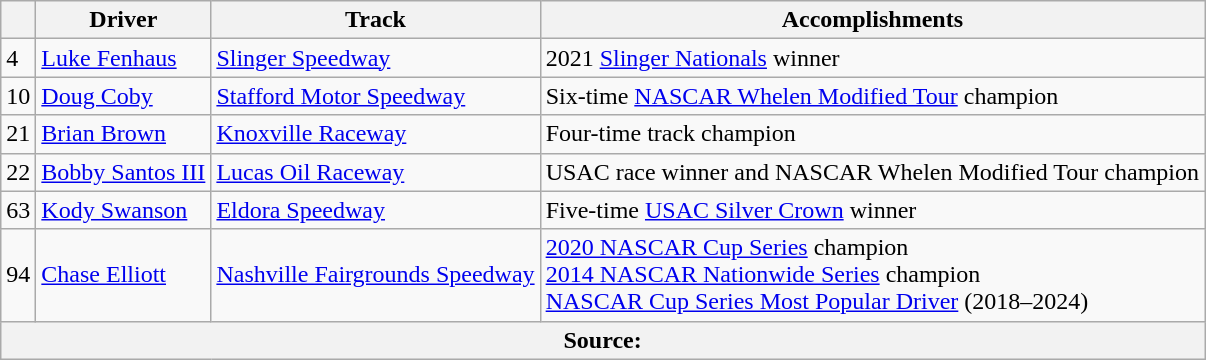<table class="wikitable">
<tr>
<th></th>
<th>Driver</th>
<th>Track</th>
<th>Accomplishments</th>
</tr>
<tr>
<td>4</td>
<td> <a href='#'>Luke Fenhaus</a></td>
<td><a href='#'>Slinger Speedway</a></td>
<td>2021 <a href='#'>Slinger Nationals</a> winner</td>
</tr>
<tr>
<td>10</td>
<td> <a href='#'>Doug Coby</a></td>
<td><a href='#'>Stafford Motor Speedway</a></td>
<td>Six-time <a href='#'>NASCAR Whelen Modified Tour</a> champion</td>
</tr>
<tr>
<td>21</td>
<td> <a href='#'>Brian Brown</a></td>
<td><a href='#'>Knoxville Raceway</a></td>
<td>Four-time track champion</td>
</tr>
<tr>
<td>22</td>
<td> <a href='#'>Bobby Santos III</a></td>
<td><a href='#'>Lucas Oil Raceway</a></td>
<td>USAC race winner and NASCAR Whelen Modified Tour champion</td>
</tr>
<tr>
<td>63</td>
<td> <a href='#'>Kody Swanson</a></td>
<td><a href='#'>Eldora Speedway</a></td>
<td>Five-time <a href='#'>USAC Silver Crown</a> winner</td>
</tr>
<tr>
<td>94</td>
<td> <a href='#'>Chase Elliott</a></td>
<td><a href='#'>Nashville Fairgrounds Speedway</a></td>
<td><a href='#'>2020 NASCAR Cup Series</a> champion <br> <a href='#'>2014 NASCAR Nationwide Series</a> champion <br> <a href='#'>NASCAR Cup Series Most Popular Driver</a> (2018–2024)</td>
</tr>
<tr>
<th colspan=4>Source:</th>
</tr>
</table>
